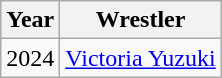<table class="wikitable">
<tr>
<th>Year</th>
<th>Wrestler</th>
</tr>
<tr>
<td>2024</td>
<td><a href='#'>Victoria Yuzuki</a></td>
</tr>
</table>
